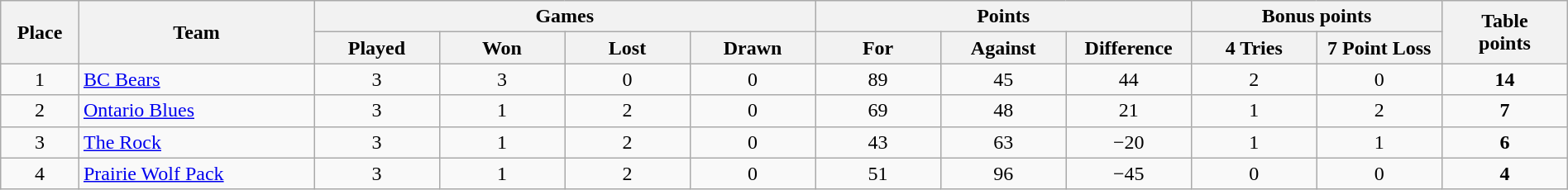<table class="wikitable" width="100%">
<tr>
<th rowspan=2 width="5%">Place</th>
<th rowspan=2 width="15%">Team</th>
<th colspan=4 width="32%">Games</th>
<th colspan=3 width="18%">Points</th>
<th colspan=2 width="16%">Bonus points</th>
<th rowspan=2 width="10%">Table<br>points</th>
</tr>
<tr>
<th width="8%">Played</th>
<th width="8%">Won</th>
<th width="8%">Lost</th>
<th width="8%">Drawn</th>
<th width="8%">For</th>
<th width="8%">Against</th>
<th width="8%">Difference</th>
<th width="8%">4 Tries</th>
<th width="8%">7 Point Loss</th>
</tr>
<tr align=center>
<td>1</td>
<td align=left><a href='#'>BC Bears</a></td>
<td>3</td>
<td>3</td>
<td>0</td>
<td>0</td>
<td>89</td>
<td>45</td>
<td>44</td>
<td>2</td>
<td>0</td>
<td><strong>14</strong></td>
</tr>
<tr align=center>
<td>2</td>
<td align=left><a href='#'>Ontario Blues</a></td>
<td>3</td>
<td>1</td>
<td>2</td>
<td>0</td>
<td>69</td>
<td>48</td>
<td>21</td>
<td>1</td>
<td>2</td>
<td><strong>7</strong></td>
</tr>
<tr align=center>
<td>3</td>
<td align=left><a href='#'>The Rock</a></td>
<td>3</td>
<td>1</td>
<td>2</td>
<td>0</td>
<td>43</td>
<td>63</td>
<td>−20</td>
<td>1</td>
<td>1</td>
<td><strong>6</strong></td>
</tr>
<tr align=center>
<td>4</td>
<td align=left><a href='#'>Prairie Wolf Pack</a></td>
<td>3</td>
<td>1</td>
<td>2</td>
<td>0</td>
<td>51</td>
<td>96</td>
<td>−45</td>
<td>0</td>
<td>0</td>
<td><strong>4</strong></td>
</tr>
</table>
